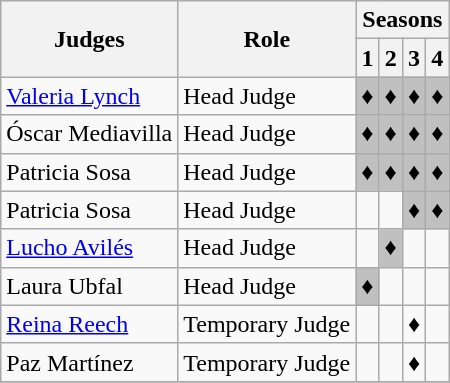<table class="wikitable">
<tr>
<th rowspan="2">Judges</th>
<th rowspan="2">Role</th>
<th colspan="13">Seasons</th>
</tr>
<tr>
<th>1</th>
<th>2</th>
<th>3</th>
<th>4</th>
</tr>
<tr>
<td><a href='#'>Valeria Lynch</a></td>
<td>Head Judge</td>
<td align="center" bgcolor="silver">♦</td>
<td align="center" bgcolor="silver">♦</td>
<td align="center" bgcolor="silver">♦</td>
<td align="center" bgcolor="silver">♦</td>
</tr>
<tr>
<td>Óscar Mediavilla</td>
<td>Head Judge</td>
<td align="center" bgcolor="silver">♦</td>
<td align="center" bgcolor="silver">♦</td>
<td align="center" bgcolor="silver">♦</td>
<td align="center" bgcolor="silver">♦</td>
</tr>
<tr>
<td>Patricia Sosa</td>
<td>Head Judge</td>
<td align="center" bgcolor="silver">♦</td>
<td align="center" bgcolor="silver">♦</td>
<td align="center" bgcolor="silver">♦</td>
<td align="center" bgcolor="silver">♦</td>
</tr>
<tr>
<td>Patricia Sosa</td>
<td>Head Judge</td>
<td></td>
<td></td>
<td align="center" bgcolor="silver">♦</td>
<td align="center" bgcolor="silver">♦</td>
</tr>
<tr>
<td><a href='#'>Lucho Avilés</a></td>
<td>Head Judge</td>
<td></td>
<td align="center" bgcolor="silver">♦</td>
<td></td>
<td></td>
</tr>
<tr>
<td>Laura Ubfal</td>
<td>Head Judge</td>
<td align="center" bgcolor="silver">♦</td>
<td></td>
<td></td>
<td></td>
</tr>
<tr>
<td><a href='#'>Reina Reech</a></td>
<td>Temporary Judge</td>
<td></td>
<td></td>
<td>♦</td>
<td></td>
</tr>
<tr>
<td>Paz Martínez</td>
<td>Temporary Judge</td>
<td></td>
<td></td>
<td>♦</td>
<td></td>
</tr>
<tr>
</tr>
</table>
